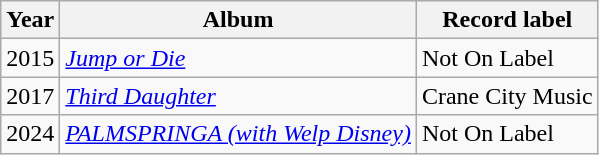<table class="wikitable">
<tr>
<th>Year</th>
<th>Album</th>
<th>Record label</th>
</tr>
<tr>
<td>2015</td>
<td><em><a href='#'>Jump or Die</a></em></td>
<td>Not On Label</td>
</tr>
<tr>
<td>2017</td>
<td><em><a href='#'>Third Daughter</a></em></td>
<td>Crane City Music</td>
</tr>
<tr>
<td>2024</td>
<td><em><a href='#'>PALMSPRINGA (with Welp Disney)</a></em></td>
<td>Not On Label</td>
</tr>
</table>
